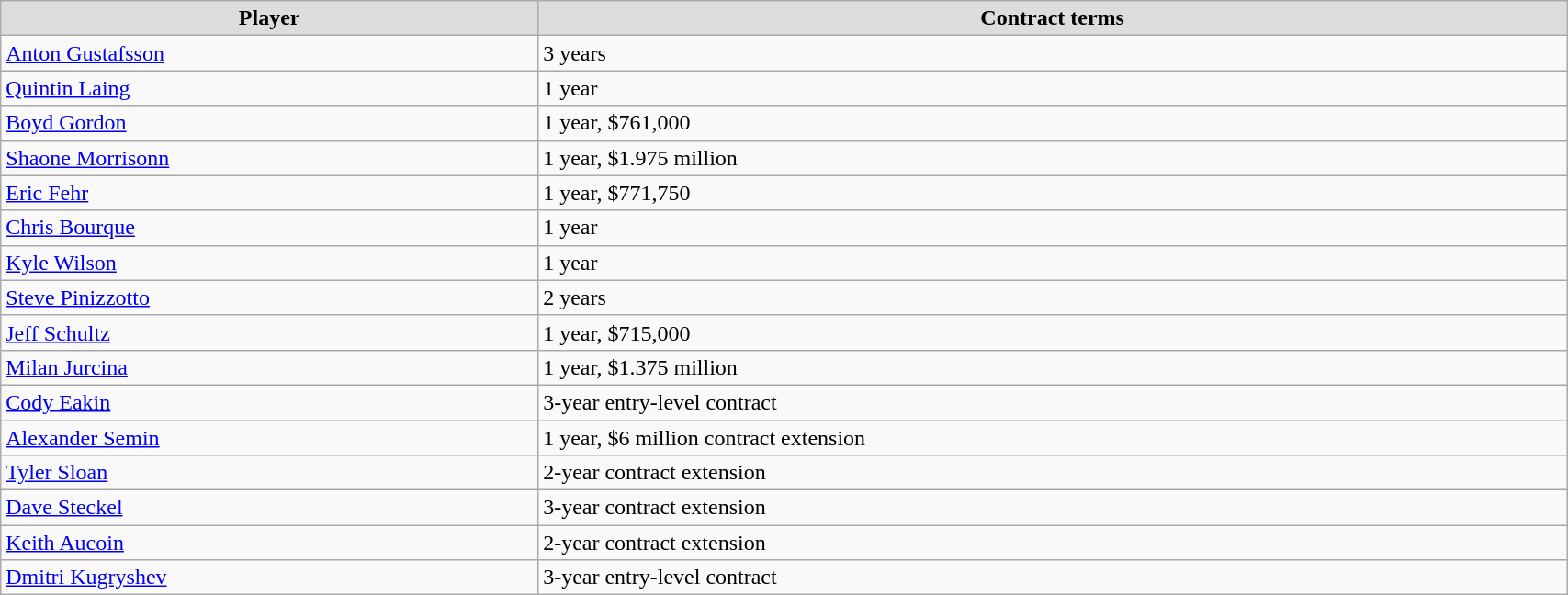<table class="wikitable" width=90%>
<tr align="center"  bgcolor="#dddddd">
<td><strong>Player</strong></td>
<td><strong>Contract terms</strong></td>
</tr>
<tr>
<td><a href='#'>Anton Gustafsson</a></td>
<td>3 years</td>
</tr>
<tr>
<td><a href='#'>Quintin Laing</a></td>
<td>1 year</td>
</tr>
<tr>
<td><a href='#'>Boyd Gordon</a></td>
<td>1 year, $761,000</td>
</tr>
<tr>
<td><a href='#'>Shaone Morrisonn</a></td>
<td>1 year, $1.975 million</td>
</tr>
<tr>
<td><a href='#'>Eric Fehr</a></td>
<td>1 year, $771,750</td>
</tr>
<tr>
<td><a href='#'>Chris Bourque</a></td>
<td>1 year</td>
</tr>
<tr>
<td><a href='#'>Kyle Wilson</a></td>
<td>1 year</td>
</tr>
<tr>
<td><a href='#'>Steve Pinizzotto</a></td>
<td>2 years</td>
</tr>
<tr>
<td><a href='#'>Jeff Schultz</a></td>
<td>1 year, $715,000</td>
</tr>
<tr>
<td><a href='#'>Milan Jurcina</a></td>
<td>1 year, $1.375 million</td>
</tr>
<tr>
<td><a href='#'>Cody Eakin</a></td>
<td>3-year entry-level contract</td>
</tr>
<tr>
<td><a href='#'>Alexander Semin</a></td>
<td>1 year, $6 million contract extension</td>
</tr>
<tr>
<td><a href='#'>Tyler Sloan</a></td>
<td>2-year contract extension</td>
</tr>
<tr>
<td><a href='#'>Dave Steckel</a></td>
<td>3-year contract extension</td>
</tr>
<tr>
<td><a href='#'>Keith Aucoin</a></td>
<td>2-year contract extension</td>
</tr>
<tr>
<td><a href='#'>Dmitri Kugryshev</a></td>
<td>3-year entry-level contract</td>
</tr>
</table>
